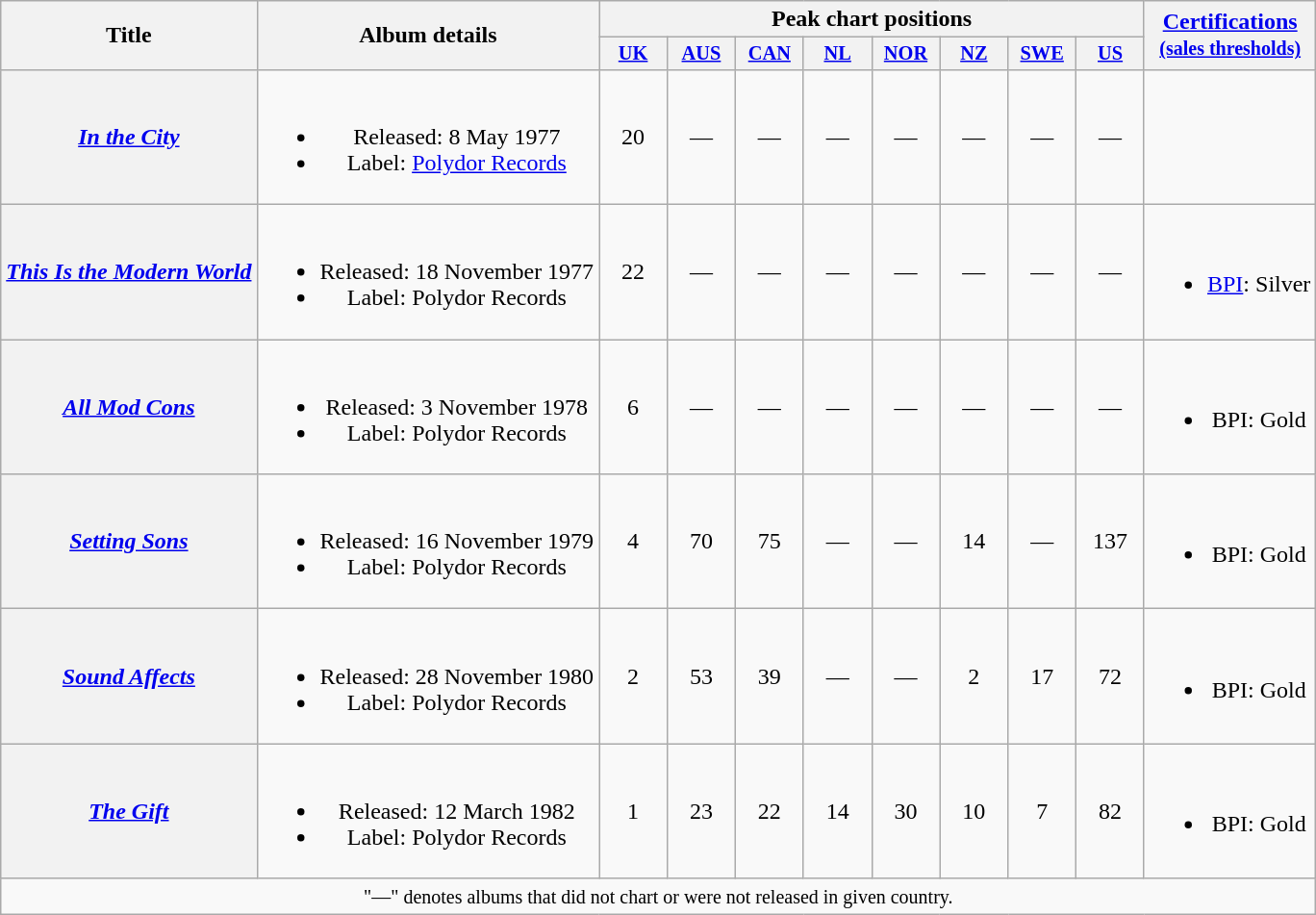<table class="wikitable plainrowheaders" style="text-align:center;">
<tr>
<th rowspan="2">Title</th>
<th rowspan="2">Album details</th>
<th colspan="8">Peak chart positions</th>
<th rowspan="2"><a href='#'>Certifications</a><br><small><a href='#'>(sales thresholds)</a></small></th>
</tr>
<tr>
<th style="width:3em;font-size:85%"><a href='#'>UK</a><br></th>
<th style="width:3em;font-size:85%"><a href='#'>AUS</a><br></th>
<th style="width:3em;font-size:85%"><a href='#'>CAN</a><br></th>
<th style="width:3em;font-size:85%"><a href='#'>NL</a><br></th>
<th style="width:3em;font-size:85%"><a href='#'>NOR</a><br></th>
<th style="width:3em;font-size:85%"><a href='#'>NZ</a><br></th>
<th style="width:3em;font-size:85%"><a href='#'>SWE</a><br></th>
<th style="width:3em;font-size:85%"><a href='#'>US</a><br></th>
</tr>
<tr>
<th scope="row"><em><a href='#'>In the City</a></em></th>
<td><br><ul><li>Released: 8 May 1977</li><li>Label: <a href='#'>Polydor Records</a></li></ul></td>
<td>20</td>
<td>—</td>
<td>—</td>
<td>—</td>
<td>—</td>
<td>—</td>
<td>—</td>
<td>—</td>
<td></td>
</tr>
<tr>
<th scope="row"><em><a href='#'>This Is the Modern World</a></em></th>
<td><br><ul><li>Released: 18 November 1977</li><li>Label: Polydor Records</li></ul></td>
<td>22</td>
<td>—</td>
<td>—</td>
<td>—</td>
<td>—</td>
<td>—</td>
<td>—</td>
<td>—</td>
<td><br><ul><li><a href='#'>BPI</a>: Silver</li></ul></td>
</tr>
<tr>
<th scope="row"><em><a href='#'>All Mod Cons</a></em></th>
<td><br><ul><li>Released: 3 November 1978</li><li>Label: Polydor Records</li></ul></td>
<td>6</td>
<td>—</td>
<td>—</td>
<td>—</td>
<td>—</td>
<td>—</td>
<td>—</td>
<td>—</td>
<td><br><ul><li>BPI: Gold</li></ul></td>
</tr>
<tr>
<th scope="row"><em><a href='#'>Setting Sons</a></em></th>
<td><br><ul><li>Released: 16 November 1979</li><li>Label: Polydor Records</li></ul></td>
<td>4</td>
<td>70</td>
<td>75</td>
<td>—</td>
<td>—</td>
<td>14</td>
<td>—</td>
<td>137</td>
<td><br><ul><li>BPI: Gold</li></ul></td>
</tr>
<tr>
<th scope="row"><em><a href='#'>Sound Affects</a></em></th>
<td><br><ul><li>Released: 28 November 1980</li><li>Label: Polydor Records</li></ul></td>
<td>2</td>
<td>53</td>
<td>39</td>
<td>—</td>
<td>—</td>
<td>2</td>
<td>17</td>
<td>72</td>
<td><br><ul><li>BPI: Gold</li></ul></td>
</tr>
<tr>
<th scope="row"><em><a href='#'>The Gift</a></em></th>
<td><br><ul><li>Released: 12 March 1982</li><li>Label: Polydor Records</li></ul></td>
<td>1</td>
<td>23</td>
<td>22</td>
<td>14</td>
<td>30</td>
<td>10</td>
<td>7</td>
<td>82</td>
<td><br><ul><li>BPI: Gold</li></ul></td>
</tr>
<tr>
<td colspan="11"><small>"—" denotes albums that did not chart or were not released in given country.</small></td>
</tr>
</table>
